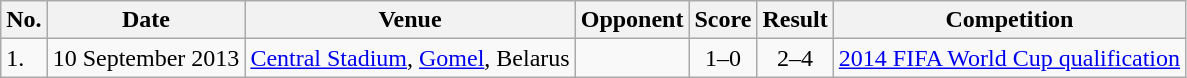<table class="wikitable">
<tr>
<th>No.</th>
<th>Date</th>
<th>Venue</th>
<th>Opponent</th>
<th>Score</th>
<th>Result</th>
<th>Competition</th>
</tr>
<tr>
<td>1.</td>
<td>10 September 2013</td>
<td><a href='#'>Central Stadium</a>, <a href='#'>Gomel</a>, Belarus</td>
<td></td>
<td align="center">1–0</td>
<td align="center">2–4</td>
<td><a href='#'>2014 FIFA World Cup qualification</a></td>
</tr>
</table>
